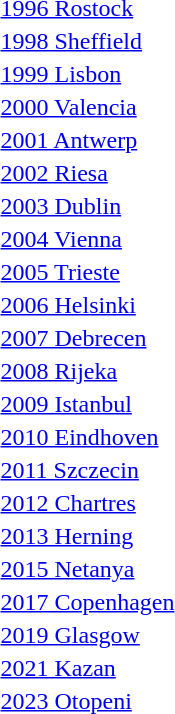<table>
<tr>
<td><a href='#'>1996 Rostock</a></td>
<td></td>
<td></td>
<td></td>
</tr>
<tr>
<td><a href='#'>1998 Sheffield</a></td>
<td></td>
<td></td>
<td></td>
</tr>
<tr>
<td><a href='#'>1999 Lisbon</a></td>
<td></td>
<td></td>
<td></td>
</tr>
<tr>
<td><a href='#'>2000 Valencia</a></td>
<td></td>
<td></td>
<td></td>
</tr>
<tr>
<td><a href='#'>2001 Antwerp</a></td>
<td></td>
<td></td>
<td></td>
</tr>
<tr>
<td><a href='#'>2002 Riesa</a></td>
<td></td>
<td></td>
<td></td>
</tr>
<tr>
<td><a href='#'>2003 Dublin</a></td>
<td></td>
<td></td>
<td></td>
</tr>
<tr>
<td><a href='#'>2004 Vienna</a></td>
<td></td>
<td></td>
<td></td>
</tr>
<tr>
<td><a href='#'>2005 Trieste</a></td>
<td></td>
<td></td>
<td></td>
</tr>
<tr>
<td><a href='#'>2006 Helsinki</a></td>
<td></td>
<td></td>
<td></td>
</tr>
<tr>
<td><a href='#'>2007 Debrecen</a></td>
<td></td>
<td></td>
<td></td>
</tr>
<tr>
<td><a href='#'>2008 Rijeka</a></td>
<td></td>
<td></td>
<td></td>
</tr>
<tr>
<td><a href='#'>2009 Istanbul</a></td>
<td></td>
<td></td>
<td></td>
</tr>
<tr>
<td><a href='#'>2010 Eindhoven</a></td>
<td></td>
<td></td>
<td></td>
</tr>
<tr>
<td><a href='#'>2011 Szczecin</a></td>
<td></td>
<td></td>
<td></td>
</tr>
<tr>
<td><a href='#'>2012 Chartres</a></td>
<td></td>
<td></td>
<td></td>
</tr>
<tr>
<td><a href='#'>2013 Herning</a></td>
<td></td>
<td></td>
<td></td>
</tr>
<tr>
<td><a href='#'>2015 Netanya</a></td>
<td></td>
<td></td>
<td></td>
</tr>
<tr>
<td><a href='#'>2017 Copenhagen</a></td>
<td></td>
<td></td>
<td></td>
</tr>
<tr>
<td><a href='#'>2019 Glasgow</a></td>
<td></td>
<td></td>
<td></td>
</tr>
<tr>
<td><a href='#'>2021 Kazan</a></td>
<td></td>
<td></td>
<td></td>
</tr>
<tr>
<td><a href='#'>2023 Otopeni</a></td>
<td></td>
<td></td>
<td></td>
</tr>
</table>
